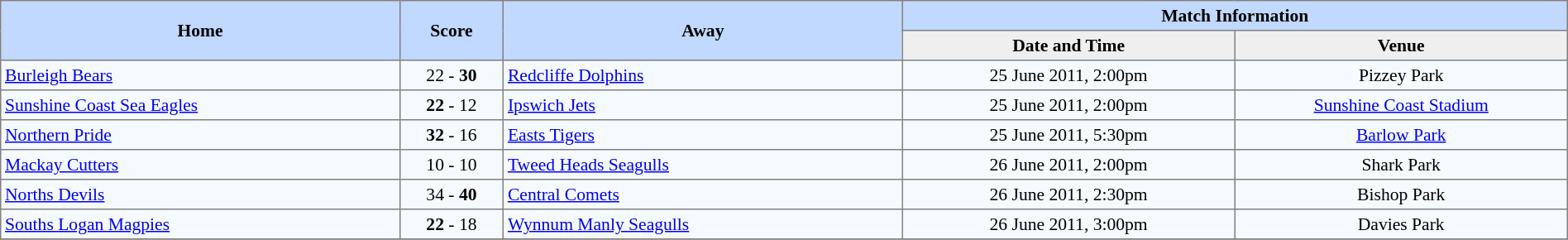<table border=1 style="border-collapse:collapse; font-size:90%; text-align:center;" cellpadding=3 cellspacing=0>
<tr bgcolor=#C1D8FF>
<th rowspan=2 width=12%>Home</th>
<th rowspan=2 width=3%>Score</th>
<th rowspan=2 width=12%>Away</th>
<th colspan=5>Match Information</th>
</tr>
<tr bgcolor=#EFEFEF>
<th width=10%>Date and Time</th>
<th width=10%>Venue</th>
</tr>
<tr bgcolor=#F5FAFF>
<td align=left> <a href='#'>Burleigh Bears</a></td>
<td>22 - <strong>30</strong></td>
<td align=left> <a href='#'>Redcliffe Dolphins</a></td>
<td>25 June 2011, 2:00pm</td>
<td>Pizzey Park</td>
</tr>
<tr bgcolor=#F5FAFF>
<td align=left> <a href='#'>Sunshine Coast Sea Eagles</a></td>
<td><strong>22</strong> - 12</td>
<td align=left> <a href='#'>Ipswich Jets</a></td>
<td>25 June 2011, 2:00pm</td>
<td><a href='#'>Sunshine Coast Stadium</a></td>
</tr>
<tr bgcolor=#F5FAFF>
<td align=left> <a href='#'>Northern Pride</a></td>
<td><strong>32</strong> - 16</td>
<td align=left> <a href='#'>Easts Tigers</a></td>
<td>25 June 2011, 5:30pm</td>
<td><a href='#'>Barlow Park</a></td>
</tr>
<tr bgcolor=#F5FAFF>
<td align=left> <a href='#'>Mackay Cutters</a></td>
<td>10 - 10</td>
<td align=left> <a href='#'>Tweed Heads Seagulls</a></td>
<td>26 June 2011, 2:00pm</td>
<td>Shark Park</td>
</tr>
<tr bgcolor=#F5FAFF>
<td align=left> <a href='#'>Norths Devils</a></td>
<td>34 - <strong>40</strong></td>
<td align=left> <a href='#'>Central Comets</a></td>
<td>26 June 2011, 2:30pm</td>
<td>Bishop Park</td>
</tr>
<tr bgcolor=#F5FAFF>
<td align=left> <a href='#'>Souths Logan Magpies</a></td>
<td><strong>22</strong> - 18</td>
<td align=left> <a href='#'>Wynnum Manly Seagulls</a></td>
<td>26 June 2011, 3:00pm</td>
<td>Davies Park</td>
</tr>
<tr>
</tr>
</table>
